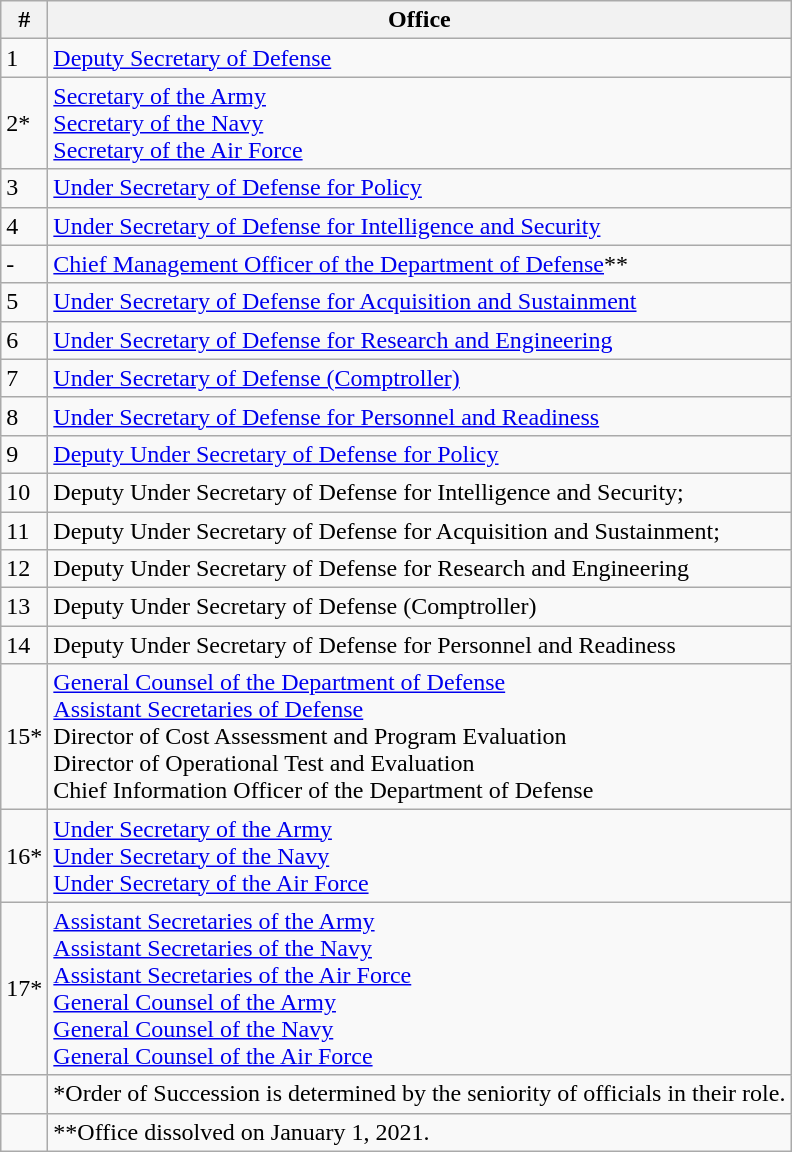<table class="wikitable">
<tr>
<th>#</th>
<th>Office</th>
</tr>
<tr>
<td>1</td>
<td><a href='#'>Deputy Secretary of Defense</a></td>
</tr>
<tr>
<td>2*</td>
<td><a href='#'>Secretary of the Army</a><br><a href='#'>Secretary of the Navy</a><br><a href='#'>Secretary of the Air Force</a></td>
</tr>
<tr>
<td>3</td>
<td><a href='#'>Under Secretary of Defense for Policy</a></td>
</tr>
<tr>
<td>4</td>
<td><a href='#'>Under Secretary of Defense for Intelligence and Security</a></td>
</tr>
<tr>
<td>-</td>
<td><a href='#'>Chief Management Officer of the Department of Defense</a>**</td>
</tr>
<tr>
<td>5</td>
<td><a href='#'>Under Secretary of Defense for Acquisition and Sustainment</a></td>
</tr>
<tr>
<td>6</td>
<td><a href='#'>Under Secretary of Defense for Research and Engineering</a></td>
</tr>
<tr>
<td>7</td>
<td><a href='#'>Under Secretary of Defense (Comptroller)</a></td>
</tr>
<tr>
<td>8</td>
<td><a href='#'>Under Secretary of Defense for Personnel and Readiness</a></td>
</tr>
<tr>
<td>9</td>
<td><a href='#'>Deputy Under Secretary of Defense for Policy</a></td>
</tr>
<tr>
<td>10</td>
<td>Deputy Under Secretary of Defense for Intelligence and Security;</td>
</tr>
<tr>
<td>11</td>
<td>Deputy Under Secretary of Defense for Acquisition and Sustainment;</td>
</tr>
<tr>
<td>12</td>
<td>Deputy Under Secretary of Defense for Research and Engineering</td>
</tr>
<tr>
<td>13</td>
<td>Deputy Under Secretary of Defense (Comptroller)</td>
</tr>
<tr>
<td>14</td>
<td>Deputy Under Secretary of Defense for Personnel and Readiness</td>
</tr>
<tr>
<td>15*</td>
<td><a href='#'>General Counsel of the Department of Defense</a><br><a href='#'>Assistant Secretaries of Defense</a><br>Director of Cost Assessment and Program Evaluation<br>Director of Operational Test and Evaluation<br>Chief Information Officer of the Department of Defense</td>
</tr>
<tr>
<td>16*</td>
<td><a href='#'>Under Secretary of the Army</a><br><a href='#'>Under Secretary of the Navy</a><br><a href='#'>Under Secretary of the Air Force</a></td>
</tr>
<tr>
<td>17*</td>
<td><a href='#'>Assistant Secretaries of the Army</a><br><a href='#'>Assistant Secretaries of the Navy</a><br><a href='#'>Assistant Secretaries of the Air Force</a><br><a href='#'>General Counsel of the Army</a><br><a href='#'>General Counsel of the Navy</a><br><a href='#'>General Counsel of the Air Force</a></td>
</tr>
<tr>
<td></td>
<td>*Order of Succession is determined by the seniority of officials in their role.</td>
</tr>
<tr>
<td></td>
<td>**Office dissolved on January 1, 2021.</td>
</tr>
</table>
